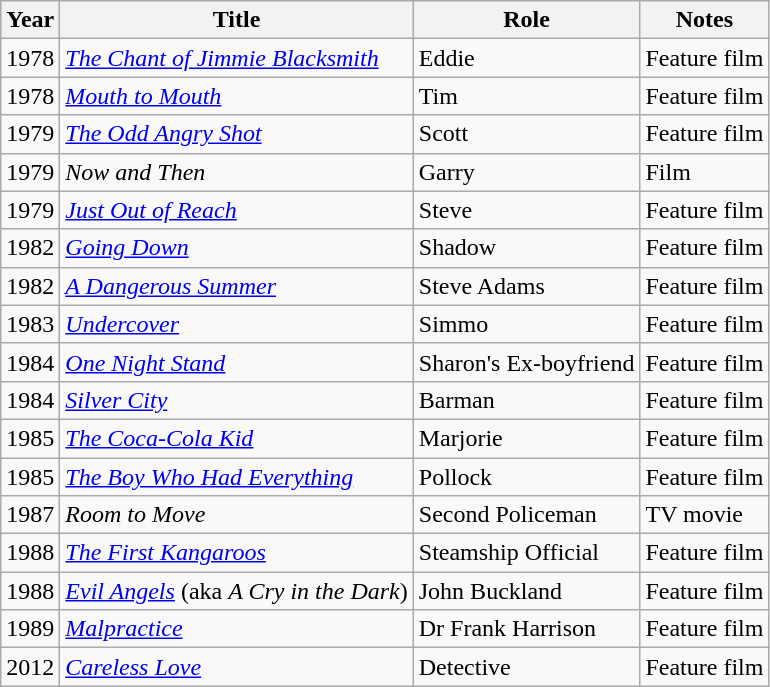<table class="wikitable">
<tr>
<th>Year</th>
<th>Title</th>
<th>Role</th>
<th>Notes</th>
</tr>
<tr>
<td>1978</td>
<td><em><a href='#'>The Chant of Jimmie Blacksmith</a></em></td>
<td>Eddie</td>
<td>Feature film</td>
</tr>
<tr>
<td>1978</td>
<td><em><a href='#'>Mouth to Mouth</a></em></td>
<td>Tim</td>
<td>Feature film</td>
</tr>
<tr>
<td>1979</td>
<td><em><a href='#'>The Odd Angry Shot</a></em></td>
<td>Scott</td>
<td>Feature film</td>
</tr>
<tr>
<td>1979</td>
<td><em>Now and Then</em></td>
<td>Garry</td>
<td>Film</td>
</tr>
<tr>
<td>1979</td>
<td><em><a href='#'>Just Out of Reach</a></em></td>
<td>Steve</td>
<td>Feature film</td>
</tr>
<tr>
<td>1982</td>
<td><em><a href='#'>Going Down</a></em></td>
<td>Shadow</td>
<td>Feature film</td>
</tr>
<tr>
<td>1982</td>
<td><em> <a href='#'>A Dangerous Summer</a></em></td>
<td>Steve Adams</td>
<td>Feature film</td>
</tr>
<tr>
<td>1983</td>
<td><em><a href='#'>Undercover</a></em></td>
<td>Simmo</td>
<td>Feature film</td>
</tr>
<tr>
<td>1984</td>
<td><em><a href='#'>One Night Stand</a></em></td>
<td>Sharon's Ex-boyfriend</td>
<td>Feature film</td>
</tr>
<tr>
<td>1984</td>
<td><em><a href='#'>Silver City</a></em></td>
<td>Barman</td>
<td>Feature film</td>
</tr>
<tr>
<td>1985</td>
<td><em><a href='#'>The Coca-Cola Kid</a></em></td>
<td>Marjorie</td>
<td>Feature film</td>
</tr>
<tr>
<td>1985</td>
<td><em><a href='#'>The Boy Who Had Everything</a></em></td>
<td>Pollock</td>
<td>Feature film</td>
</tr>
<tr>
<td>1987</td>
<td><em>Room to Move</em></td>
<td>Second Policeman</td>
<td>TV movie</td>
</tr>
<tr>
<td>1988</td>
<td><em><a href='#'>The First Kangaroos</a></em></td>
<td>Steamship Official</td>
<td>Feature film</td>
</tr>
<tr>
<td>1988</td>
<td><em><a href='#'>Evil Angels</a></em> (aka <em>A Cry in the Dark</em>)</td>
<td>John Buckland</td>
<td>Feature film</td>
</tr>
<tr>
<td>1989</td>
<td><em><a href='#'>Malpractice</a></em></td>
<td>Dr Frank Harrison</td>
<td>Feature film</td>
</tr>
<tr>
<td>2012</td>
<td><em><a href='#'>Careless Love</a></em></td>
<td>Detective</td>
<td>Feature film</td>
</tr>
</table>
